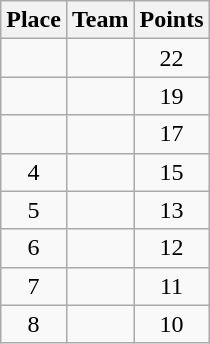<table class="wikitable" style="text-align:center; padding-bottom:0;">
<tr>
<th>Place</th>
<th style="text-align:left;">Team</th>
<th>Points</th>
</tr>
<tr>
<td></td>
<td align=left></td>
<td>22</td>
</tr>
<tr>
<td></td>
<td align=left></td>
<td>19</td>
</tr>
<tr>
<td></td>
<td align=left></td>
<td>17</td>
</tr>
<tr>
<td>4</td>
<td align=left></td>
<td>15</td>
</tr>
<tr>
<td>5</td>
<td align=left></td>
<td>13</td>
</tr>
<tr>
<td>6</td>
<td align=left></td>
<td>12</td>
</tr>
<tr>
<td>7</td>
<td align=left></td>
<td>11</td>
</tr>
<tr>
<td>8</td>
<td align=left></td>
<td>10</td>
</tr>
</table>
